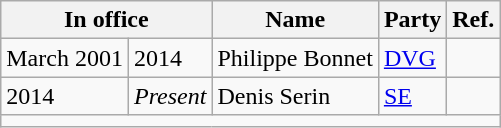<table class="wikitable">
<tr>
<th colspan="2">In office</th>
<th>Name</th>
<th>Party</th>
<th>Ref.</th>
</tr>
<tr>
<td>March 2001</td>
<td>2014</td>
<td>Philippe Bonnet</td>
<td><a href='#'>DVG</a></td>
<td></td>
</tr>
<tr>
<td>2014</td>
<td><em>Present</em></td>
<td>Denis Serin</td>
<td><a href='#'>SE</a></td>
<td></td>
</tr>
<tr>
<td colspan="5"></td>
</tr>
</table>
